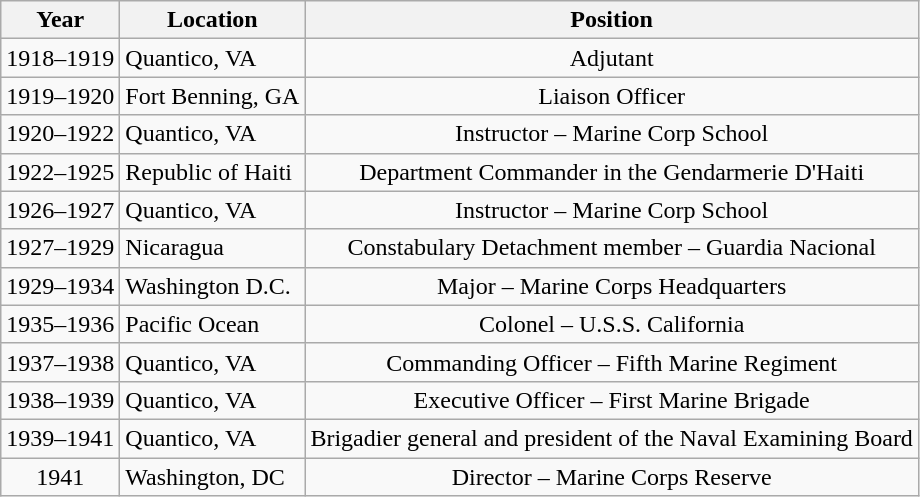<table class="wikitable sortable" style="text-align:center">
<tr>
<th>Year</th>
<th>Location</th>
<th>Position</th>
</tr>
<tr>
<td>1918–1919</td>
<td style="text-align:left">Quantico, VA</td>
<td>Adjutant</td>
</tr>
<tr>
<td>1919–1920</td>
<td style="text-align:left">Fort Benning, GA</td>
<td>Liaison Officer</td>
</tr>
<tr>
<td>1920–1922</td>
<td style="text-align:left">Quantico, VA</td>
<td>Instructor – Marine Corp School</td>
</tr>
<tr>
<td>1922–1925</td>
<td style="text-align:left">Republic of Haiti</td>
<td>Department Commander in the Gendarmerie D'Haiti</td>
</tr>
<tr>
<td>1926–1927</td>
<td style="text-align:left">Quantico, VA</td>
<td>Instructor – Marine Corp School</td>
</tr>
<tr>
<td>1927–1929</td>
<td style="text-align:left">Nicaragua</td>
<td>Constabulary Detachment member – Guardia Nacional</td>
</tr>
<tr>
<td>1929–1934</td>
<td style="text-align:left">Washington D.C.</td>
<td>Major – Marine Corps Headquarters</td>
</tr>
<tr>
<td>1935–1936</td>
<td style="text-align:left">Pacific Ocean</td>
<td>Colonel – U.S.S. California</td>
</tr>
<tr>
<td>1937–1938</td>
<td style="text-align:left">Quantico, VA</td>
<td>Commanding Officer – Fifth Marine Regiment</td>
</tr>
<tr>
<td>1938–1939</td>
<td style="text-align:left">Quantico, VA</td>
<td>Executive Officer – First Marine Brigade</td>
</tr>
<tr>
<td>1939–1941</td>
<td style="text-align:left">Quantico, VA</td>
<td>Brigadier general and president of the Naval Examining Board</td>
</tr>
<tr>
<td>1941</td>
<td style="text-align:left">Washington, DC</td>
<td>Director – Marine Corps Reserve</td>
</tr>
</table>
